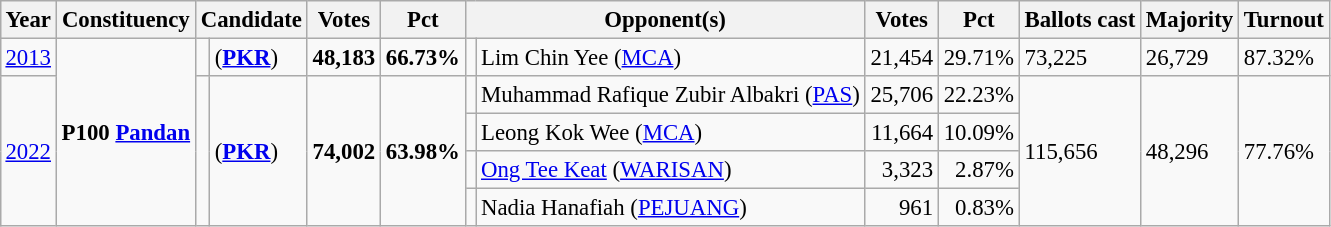<table class="wikitable" style="margin:0.5em ; font-size:95%">
<tr>
<th>Year</th>
<th>Constituency</th>
<th colspan=2>Candidate</th>
<th>Votes</th>
<th>Pct</th>
<th colspan=2>Opponent(s)</th>
<th>Votes</th>
<th>Pct</th>
<th>Ballots cast</th>
<th>Majority</th>
<th>Turnout</th>
</tr>
<tr>
<td><a href='#'>2013</a></td>
<td rowspan=5><strong>P100 <a href='#'>Pandan</a></strong></td>
<td></td>
<td> (<a href='#'><strong>PKR</strong></a>)</td>
<td align="right"><strong>48,183</strong></td>
<td><strong>66.73%</strong></td>
<td></td>
<td>Lim Chin Yee (<a href='#'>MCA</a>)</td>
<td align="right">21,454</td>
<td>29.71%</td>
<td>73,225</td>
<td>26,729</td>
<td>87.32%</td>
</tr>
<tr>
<td rowspan=4><a href='#'>2022</a></td>
<td rowspan=4 ></td>
<td rowspan=4> (<a href='#'><strong>PKR</strong></a>)</td>
<td rowspan=4 align="right"><strong>74,002</strong></td>
<td rowspan=4><strong>63.98%</strong></td>
<td bgcolor=></td>
<td>Muhammad Rafique Zubir Albakri (<a href='#'>PAS</a>)</td>
<td align="right">25,706</td>
<td align="right">22.23%</td>
<td rowspan="4">115,656</td>
<td rowspan="4">48,296</td>
<td rowspan="4">77.76%</td>
</tr>
<tr>
<td></td>
<td>Leong Kok Wee (<a href='#'>MCA</a>)</td>
<td align="right">11,664</td>
<td align="right">10.09%</td>
</tr>
<tr>
<td></td>
<td><a href='#'>Ong Tee Keat</a> (<a href='#'>WARISAN</a>)</td>
<td align="right">3,323</td>
<td align="right">2.87%</td>
</tr>
<tr>
<td bgcolor=></td>
<td>Nadia Hanafiah (<a href='#'>PEJUANG</a>)</td>
<td align="right">961</td>
<td align="right">0.83%</td>
</tr>
</table>
